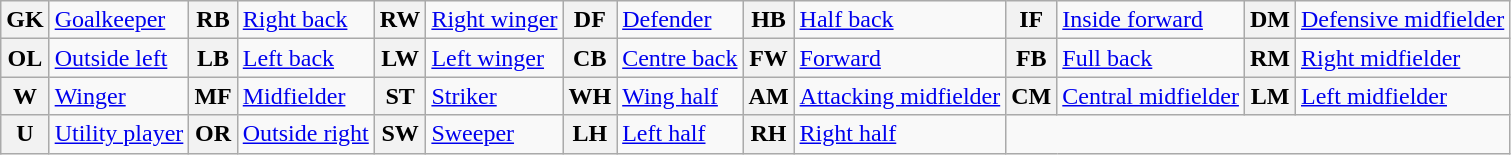<table class="wikitable">
<tr>
<th>GK</th>
<td><a href='#'>Goalkeeper</a></td>
<th>RB</th>
<td><a href='#'>Right back</a></td>
<th>RW</th>
<td><a href='#'>Right winger</a></td>
<th>DF</th>
<td><a href='#'>Defender</a></td>
<th>HB</th>
<td><a href='#'>Half back</a></td>
<th>IF</th>
<td><a href='#'>Inside forward</a></td>
<th>DM</th>
<td><a href='#'>Defensive midfielder</a></td>
</tr>
<tr>
<th>OL</th>
<td><a href='#'>Outside left</a></td>
<th>LB</th>
<td><a href='#'>Left back</a></td>
<th>LW</th>
<td><a href='#'>Left winger</a></td>
<th>CB</th>
<td><a href='#'>Centre back</a></td>
<th>FW</th>
<td><a href='#'>Forward</a></td>
<th>FB</th>
<td><a href='#'>Full back</a></td>
<th>RM</th>
<td><a href='#'>Right midfielder</a></td>
</tr>
<tr>
<th>W</th>
<td><a href='#'>Winger</a></td>
<th>MF</th>
<td><a href='#'>Midfielder</a></td>
<th>ST</th>
<td><a href='#'>Striker</a></td>
<th>WH</th>
<td><a href='#'>Wing half</a></td>
<th>AM</th>
<td><a href='#'>Attacking midfielder</a></td>
<th>CM</th>
<td><a href='#'>Central midfielder</a></td>
<th>LM</th>
<td><a href='#'>Left midfielder</a></td>
</tr>
<tr>
<th>U</th>
<td><a href='#'>Utility player</a></td>
<th>OR</th>
<td><a href='#'>Outside right</a></td>
<th>SW</th>
<td><a href='#'>Sweeper</a></td>
<th>LH</th>
<td><a href='#'>Left half</a></td>
<th>RH</th>
<td><a href='#'>Right half</a></td>
</tr>
</table>
